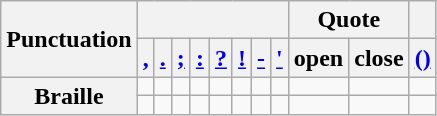<table class="wikitable" style="textlink-align:center">
<tr>
<th rowspan=2><strong>Punctuation</strong></th>
<th colspan=8> </th>
<th colspan=2>Quote</th>
<th> </th>
</tr>
<tr>
<th><a href='#'>,</a></th>
<th><a href='#'>.</a></th>
<th><a href='#'>;</a></th>
<th><a href='#'>:</a></th>
<th><a href='#'>?</a></th>
<th><a href='#'>!</a></th>
<th><a href='#'>-</a></th>
<th><a href='#'>'</a></th>
<th>open</th>
<th>close</th>
<th><a href='#'>()</a></th>
</tr>
<tr>
<th rowspan=2><strong>Braille</strong></th>
<td></td>
<td></td>
<td></td>
<td></td>
<td></td>
<td></td>
<td></td>
<td></td>
<td></td>
<td></td>
<td></td>
</tr>
<tr>
<td></td>
<td></td>
<td></td>
<td></td>
<td></td>
<td></td>
<td></td>
<td></td>
<td></td>
<td></td>
<td></td>
</tr>
</table>
